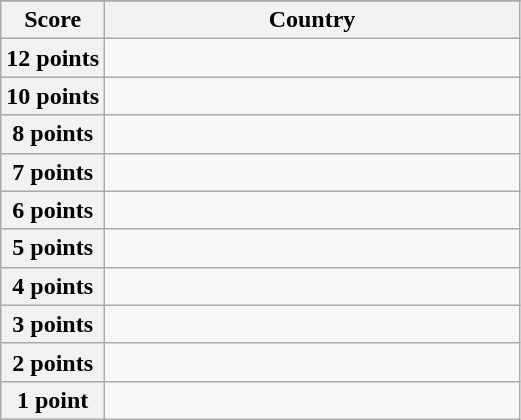<table class="wikitable">
<tr>
</tr>
<tr>
<th scope="col" width="20%">Score</th>
<th scope="col">Country</th>
</tr>
<tr>
<th scope="row">12 points</th>
<td></td>
</tr>
<tr>
<th scope="row">10 points</th>
<td></td>
</tr>
<tr>
<th scope="row">8 points</th>
<td></td>
</tr>
<tr>
<th scope="row">7 points</th>
<td></td>
</tr>
<tr>
<th scope="row">6 points</th>
<td></td>
</tr>
<tr>
<th scope="row">5 points</th>
<td></td>
</tr>
<tr>
<th scope="row">4 points</th>
<td></td>
</tr>
<tr>
<th scope="row">3 points</th>
<td></td>
</tr>
<tr>
<th scope="row">2 points</th>
<td></td>
</tr>
<tr>
<th scope="row">1 point</th>
<td></td>
</tr>
</table>
